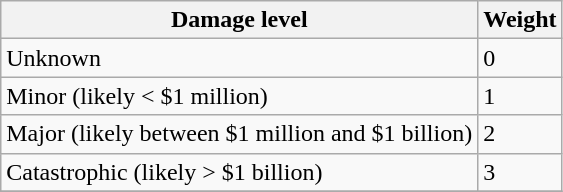<table class="wikitable">
<tr>
<th>Damage level</th>
<th>Weight</th>
</tr>
<tr>
<td>Unknown</td>
<td>0</td>
</tr>
<tr>
<td>Minor (likely < $1 million)</td>
<td>1</td>
</tr>
<tr>
<td>Major (likely between $1 million and $1 billion)</td>
<td>2</td>
</tr>
<tr>
<td>Catastrophic (likely > $1 billion)</td>
<td>3</td>
</tr>
<tr>
</tr>
</table>
